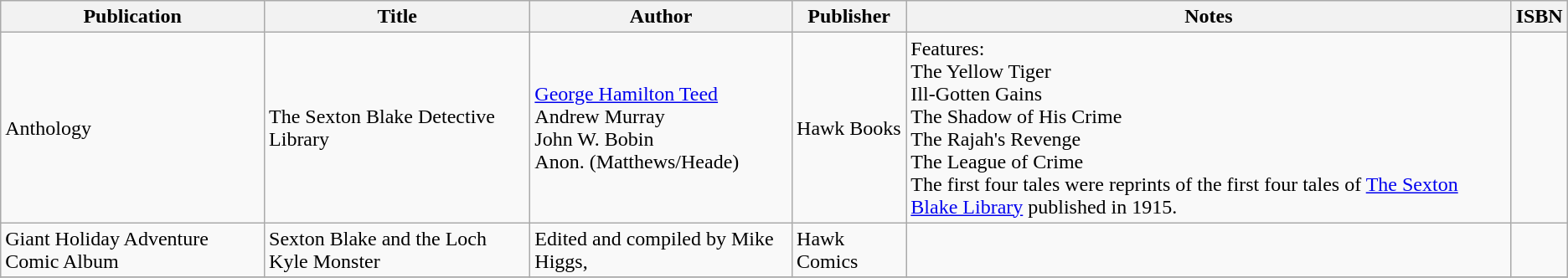<table class="wikitable">
<tr>
<th>Publication</th>
<th>Title</th>
<th>Author</th>
<th>Publisher</th>
<th>Notes</th>
<th>ISBN</th>
</tr>
<tr>
<td>Anthology</td>
<td>The Sexton Blake Detective Library</td>
<td><a href='#'>George Hamilton Teed</a><br>Andrew Murray<br>John W. Bobin<br>Anon. (Matthews/Heade)</td>
<td>Hawk Books</td>
<td>Features: <br> The Yellow Tiger <br> Ill-Gotten Gains <br> The Shadow of His Crime <br> The Rajah's Revenge <br> The League of Crime <br> The first four tales were reprints of the first four tales of <a href='#'>The Sexton Blake Library</a> published in 1915.</td>
<td></td>
</tr>
<tr>
<td>Giant Holiday Adventure Comic Album</td>
<td>Sexton Blake and the Loch Kyle Monster</td>
<td>Edited and compiled by Mike Higgs,</td>
<td>Hawk Comics</td>
<td></td>
<td></td>
</tr>
<tr>
</tr>
</table>
